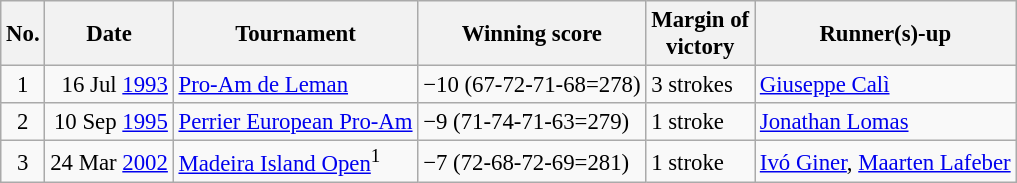<table class="wikitable" style="font-size:95%;">
<tr>
<th>No.</th>
<th>Date</th>
<th>Tournament</th>
<th>Winning score</th>
<th>Margin of<br>victory</th>
<th>Runner(s)-up</th>
</tr>
<tr>
<td align=center>1</td>
<td align=right>16 Jul <a href='#'>1993</a></td>
<td><a href='#'>Pro-Am de Leman</a></td>
<td>−10 (67-72-71-68=278)</td>
<td>3 strokes</td>
<td> <a href='#'>Giuseppe Calì</a></td>
</tr>
<tr>
<td align=center>2</td>
<td align=right>10 Sep <a href='#'>1995</a></td>
<td><a href='#'>Perrier European Pro-Am</a></td>
<td>−9 (71-74-71-63=279)</td>
<td>1 stroke</td>
<td> <a href='#'>Jonathan Lomas</a></td>
</tr>
<tr>
<td align=center>3</td>
<td align=right>24 Mar <a href='#'>2002</a></td>
<td><a href='#'>Madeira Island Open</a><sup>1</sup></td>
<td>−7 (72-68-72-69=281)</td>
<td>1 stroke</td>
<td> <a href='#'>Ivó Giner</a>,  <a href='#'>Maarten Lafeber</a></td>
</tr>
</table>
